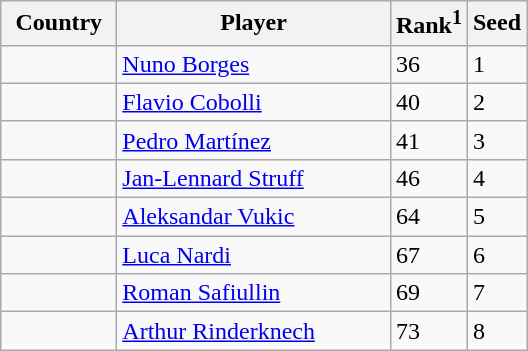<table class="sortable wikitable">
<tr>
<th width="70">Country</th>
<th width="175">Player</th>
<th>Rank<sup>1</sup></th>
<th>Seed</th>
</tr>
<tr>
<td></td>
<td><a href='#'>Nuno Borges</a></td>
<td>36</td>
<td>1</td>
</tr>
<tr>
<td></td>
<td><a href='#'>Flavio Cobolli</a></td>
<td>40</td>
<td>2</td>
</tr>
<tr>
<td></td>
<td><a href='#'>Pedro Martínez</a></td>
<td>41</td>
<td>3</td>
</tr>
<tr>
<td></td>
<td><a href='#'>Jan-Lennard Struff</a></td>
<td>46</td>
<td>4</td>
</tr>
<tr>
<td></td>
<td><a href='#'>Aleksandar Vukic</a></td>
<td>64</td>
<td>5</td>
</tr>
<tr>
<td></td>
<td><a href='#'>Luca Nardi</a></td>
<td>67</td>
<td>6</td>
</tr>
<tr>
<td></td>
<td><a href='#'>Roman Safiullin</a></td>
<td>69</td>
<td>7</td>
</tr>
<tr>
<td></td>
<td><a href='#'>Arthur Rinderknech</a></td>
<td>73</td>
<td>8</td>
</tr>
</table>
